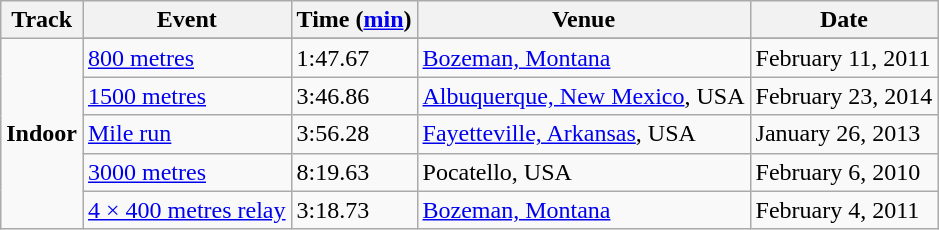<table class="wikitable">
<tr>
<th>Track</th>
<th>Event</th>
<th>Time (<a href='#'>min</a>)</th>
<th>Venue</th>
<th>Date</th>
</tr>
<tr>
<td rowspan=6><strong>Indoor</strong></td>
</tr>
<tr>
<td><a href='#'>800 metres</a></td>
<td>1:47.67</td>
<td><a href='#'>Bozeman, Montana</a></td>
<td>February 11, 2011</td>
</tr>
<tr>
<td><a href='#'>1500 metres</a></td>
<td>3:46.86</td>
<td><a href='#'>Albuquerque, New Mexico</a>, USA</td>
<td>February 23, 2014</td>
</tr>
<tr>
<td><a href='#'>Mile run</a></td>
<td>3:56.28</td>
<td><a href='#'>Fayetteville, Arkansas</a>, USA</td>
<td>January 26, 2013</td>
</tr>
<tr>
<td><a href='#'>3000 metres</a></td>
<td>8:19.63</td>
<td>Pocatello, USA</td>
<td>February 6, 2010</td>
</tr>
<tr>
<td><a href='#'>4 × 400 metres relay</a></td>
<td>3:18.73</td>
<td><a href='#'>Bozeman, Montana</a></td>
<td>February 4, 2011</td>
</tr>
</table>
